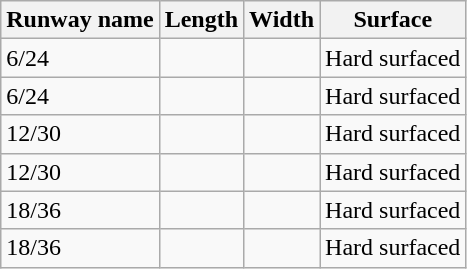<table class="wikitable">
<tr>
<th>Runway name</th>
<th>Length</th>
<th>Width</th>
<th>Surface</th>
</tr>
<tr>
<td>6/24</td>
<td></td>
<td></td>
<td>Hard surfaced</td>
</tr>
<tr>
<td>6/24</td>
<td></td>
<td></td>
<td>Hard surfaced</td>
</tr>
<tr>
<td>12/30</td>
<td></td>
<td></td>
<td>Hard surfaced</td>
</tr>
<tr>
<td>12/30</td>
<td></td>
<td></td>
<td>Hard surfaced</td>
</tr>
<tr>
<td>18/36</td>
<td></td>
<td></td>
<td>Hard surfaced</td>
</tr>
<tr>
<td>18/36</td>
<td></td>
<td></td>
<td>Hard surfaced</td>
</tr>
</table>
